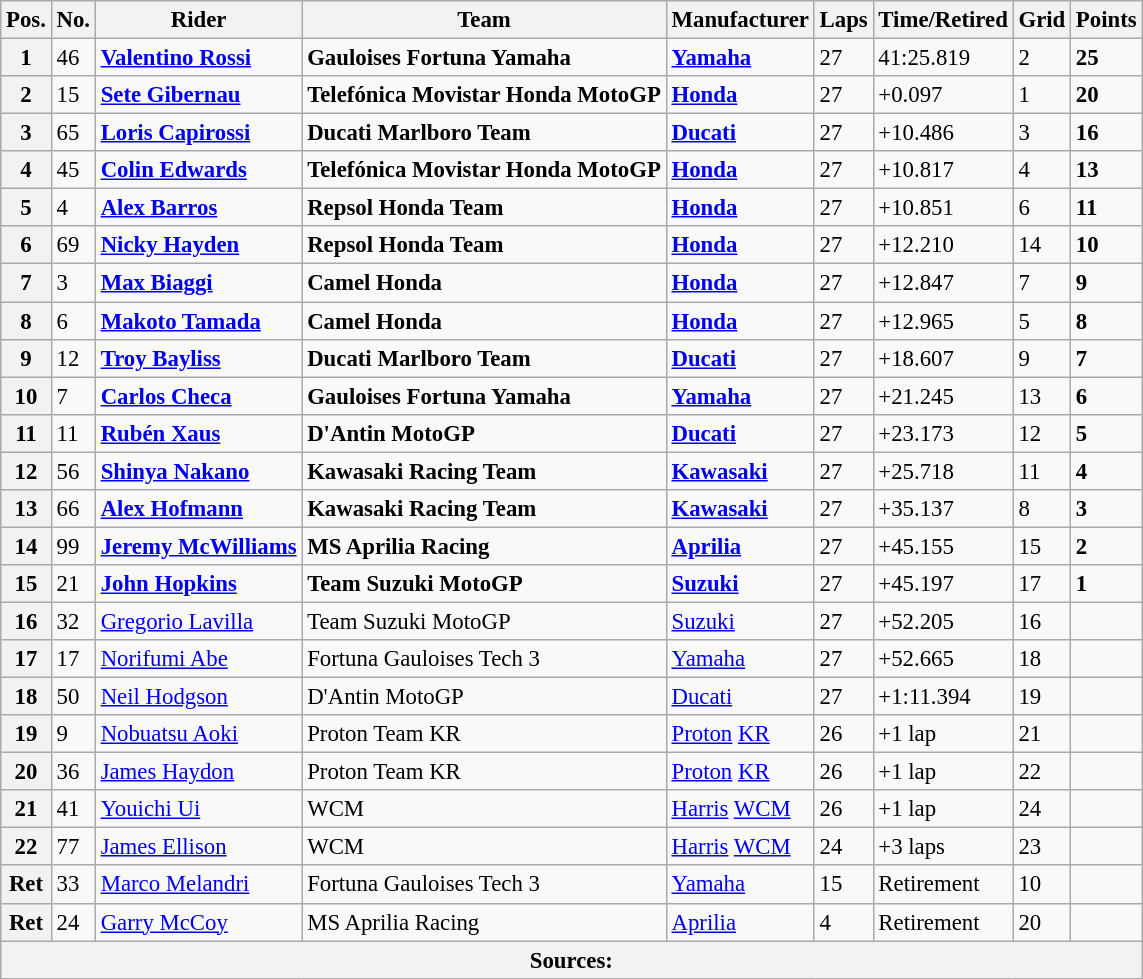<table class="wikitable" style="font-size: 95%;">
<tr>
<th>Pos.</th>
<th>No.</th>
<th>Rider</th>
<th>Team</th>
<th>Manufacturer</th>
<th>Laps</th>
<th>Time/Retired</th>
<th>Grid</th>
<th>Points</th>
</tr>
<tr>
<th>1</th>
<td>46</td>
<td> <strong><a href='#'>Valentino Rossi</a></strong></td>
<td><strong>Gauloises Fortuna Yamaha</strong></td>
<td><strong><a href='#'>Yamaha</a></strong></td>
<td>27</td>
<td>41:25.819</td>
<td>2</td>
<td><strong>25</strong></td>
</tr>
<tr>
<th>2</th>
<td>15</td>
<td> <strong><a href='#'>Sete Gibernau</a></strong></td>
<td><strong>Telefónica Movistar Honda MotoGP</strong></td>
<td><strong><a href='#'>Honda</a></strong></td>
<td>27</td>
<td>+0.097</td>
<td>1</td>
<td><strong>20</strong></td>
</tr>
<tr>
<th>3</th>
<td>65</td>
<td> <strong><a href='#'>Loris Capirossi</a></strong></td>
<td><strong>Ducati Marlboro Team</strong></td>
<td><strong><a href='#'>Ducati</a></strong></td>
<td>27</td>
<td>+10.486</td>
<td>3</td>
<td><strong>16</strong></td>
</tr>
<tr>
<th>4</th>
<td>45</td>
<td> <strong><a href='#'>Colin Edwards</a></strong></td>
<td><strong>Telefónica Movistar Honda MotoGP</strong></td>
<td><strong><a href='#'>Honda</a></strong></td>
<td>27</td>
<td>+10.817</td>
<td>4</td>
<td><strong>13</strong></td>
</tr>
<tr>
<th>5</th>
<td>4</td>
<td> <strong><a href='#'>Alex Barros</a></strong></td>
<td><strong>Repsol Honda Team</strong></td>
<td><strong><a href='#'>Honda</a></strong></td>
<td>27</td>
<td>+10.851</td>
<td>6</td>
<td><strong>11</strong></td>
</tr>
<tr>
<th>6</th>
<td>69</td>
<td> <strong><a href='#'>Nicky Hayden</a></strong></td>
<td><strong>Repsol Honda Team</strong></td>
<td><strong><a href='#'>Honda</a></strong></td>
<td>27</td>
<td>+12.210</td>
<td>14</td>
<td><strong>10</strong></td>
</tr>
<tr>
<th>7</th>
<td>3</td>
<td> <strong><a href='#'>Max Biaggi</a></strong></td>
<td><strong>Camel Honda</strong></td>
<td><strong><a href='#'>Honda</a></strong></td>
<td>27</td>
<td>+12.847</td>
<td>7</td>
<td><strong>9</strong></td>
</tr>
<tr>
<th>8</th>
<td>6</td>
<td> <strong><a href='#'>Makoto Tamada</a></strong></td>
<td><strong>Camel Honda</strong></td>
<td><strong><a href='#'>Honda</a></strong></td>
<td>27</td>
<td>+12.965</td>
<td>5</td>
<td><strong>8</strong></td>
</tr>
<tr>
<th>9</th>
<td>12</td>
<td> <strong><a href='#'>Troy Bayliss</a></strong></td>
<td><strong>Ducati Marlboro Team</strong></td>
<td><strong><a href='#'>Ducati</a></strong></td>
<td>27</td>
<td>+18.607</td>
<td>9</td>
<td><strong>7</strong></td>
</tr>
<tr>
<th>10</th>
<td>7</td>
<td> <strong><a href='#'>Carlos Checa</a></strong></td>
<td><strong>Gauloises Fortuna Yamaha</strong></td>
<td><strong><a href='#'>Yamaha</a></strong></td>
<td>27</td>
<td>+21.245</td>
<td>13</td>
<td><strong>6</strong></td>
</tr>
<tr>
<th>11</th>
<td>11</td>
<td> <strong><a href='#'>Rubén Xaus</a></strong></td>
<td><strong>D'Antin MotoGP</strong></td>
<td><strong><a href='#'>Ducati</a></strong></td>
<td>27</td>
<td>+23.173</td>
<td>12</td>
<td><strong>5</strong></td>
</tr>
<tr>
<th>12</th>
<td>56</td>
<td> <strong><a href='#'>Shinya Nakano</a></strong></td>
<td><strong>Kawasaki Racing Team</strong></td>
<td><strong><a href='#'>Kawasaki</a></strong></td>
<td>27</td>
<td>+25.718</td>
<td>11</td>
<td><strong>4</strong></td>
</tr>
<tr>
<th>13</th>
<td>66</td>
<td> <strong><a href='#'>Alex Hofmann</a></strong></td>
<td><strong>Kawasaki Racing Team</strong></td>
<td><strong><a href='#'>Kawasaki</a></strong></td>
<td>27</td>
<td>+35.137</td>
<td>8</td>
<td><strong>3</strong></td>
</tr>
<tr>
<th>14</th>
<td>99</td>
<td> <strong><a href='#'>Jeremy McWilliams</a></strong></td>
<td><strong>MS Aprilia Racing</strong></td>
<td><strong><a href='#'>Aprilia</a></strong></td>
<td>27</td>
<td>+45.155</td>
<td>15</td>
<td><strong>2</strong></td>
</tr>
<tr>
<th>15</th>
<td>21</td>
<td> <strong><a href='#'>John Hopkins</a></strong></td>
<td><strong>Team Suzuki MotoGP</strong></td>
<td><strong><a href='#'>Suzuki</a></strong></td>
<td>27</td>
<td>+45.197</td>
<td>17</td>
<td><strong>1</strong></td>
</tr>
<tr>
<th>16</th>
<td>32</td>
<td> <a href='#'>Gregorio Lavilla</a></td>
<td>Team Suzuki MotoGP</td>
<td><a href='#'>Suzuki</a></td>
<td>27</td>
<td>+52.205</td>
<td>16</td>
<td></td>
</tr>
<tr>
<th>17</th>
<td>17</td>
<td> <a href='#'>Norifumi Abe</a></td>
<td>Fortuna Gauloises Tech 3</td>
<td><a href='#'>Yamaha</a></td>
<td>27</td>
<td>+52.665</td>
<td>18</td>
<td></td>
</tr>
<tr>
<th>18</th>
<td>50</td>
<td> <a href='#'>Neil Hodgson</a></td>
<td>D'Antin MotoGP</td>
<td><a href='#'>Ducati</a></td>
<td>27</td>
<td>+1:11.394</td>
<td>19</td>
<td></td>
</tr>
<tr>
<th>19</th>
<td>9</td>
<td> <a href='#'>Nobuatsu Aoki</a></td>
<td>Proton Team KR</td>
<td><a href='#'>Proton</a> <a href='#'>KR</a></td>
<td>26</td>
<td>+1 lap</td>
<td>21</td>
<td></td>
</tr>
<tr>
<th>20</th>
<td>36</td>
<td> <a href='#'>James Haydon</a></td>
<td>Proton Team KR</td>
<td><a href='#'>Proton</a> <a href='#'>KR</a></td>
<td>26</td>
<td>+1 lap</td>
<td>22</td>
<td></td>
</tr>
<tr>
<th>21</th>
<td>41</td>
<td> <a href='#'>Youichi Ui</a></td>
<td>WCM</td>
<td><a href='#'>Harris</a> <a href='#'>WCM</a></td>
<td>26</td>
<td>+1 lap</td>
<td>24</td>
<td></td>
</tr>
<tr>
<th>22</th>
<td>77</td>
<td> <a href='#'>James Ellison</a></td>
<td>WCM</td>
<td><a href='#'>Harris</a> <a href='#'>WCM</a></td>
<td>24</td>
<td>+3 laps</td>
<td>23</td>
<td></td>
</tr>
<tr>
<th>Ret</th>
<td>33</td>
<td> <a href='#'>Marco Melandri</a></td>
<td>Fortuna Gauloises Tech 3</td>
<td><a href='#'>Yamaha</a></td>
<td>15</td>
<td>Retirement</td>
<td>10</td>
<td></td>
</tr>
<tr>
<th>Ret</th>
<td>24</td>
<td> <a href='#'>Garry McCoy</a></td>
<td>MS Aprilia Racing</td>
<td><a href='#'>Aprilia</a></td>
<td>4</td>
<td>Retirement</td>
<td>20</td>
<td></td>
</tr>
<tr>
<th colspan=9>Sources:</th>
</tr>
</table>
